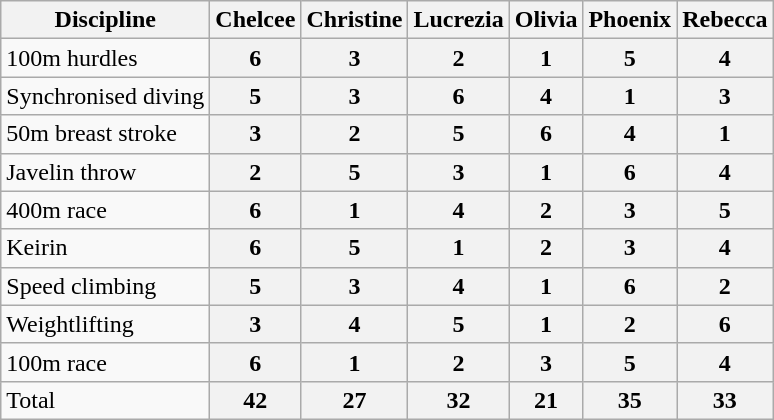<table class="wikitable">
<tr>
<th>Discipline</th>
<th>Chelcee</th>
<th>Christine</th>
<th>Lucrezia</th>
<th>Olivia</th>
<th>Phoenix</th>
<th>Rebecca</th>
</tr>
<tr>
<td>100m hurdles</td>
<th>6</th>
<th>3</th>
<th>2</th>
<th>1</th>
<th>5</th>
<th>4</th>
</tr>
<tr>
<td>Synchronised diving</td>
<th>5</th>
<th>3</th>
<th>6</th>
<th>4</th>
<th>1</th>
<th>3</th>
</tr>
<tr>
<td>50m breast stroke</td>
<th>3</th>
<th>2</th>
<th>5</th>
<th>6</th>
<th>4</th>
<th>1</th>
</tr>
<tr>
<td>Javelin throw</td>
<th>2</th>
<th>5</th>
<th>3</th>
<th>1</th>
<th>6</th>
<th>4</th>
</tr>
<tr>
<td>400m race</td>
<th>6</th>
<th>1</th>
<th>4</th>
<th>2</th>
<th>3</th>
<th>5</th>
</tr>
<tr>
<td>Keirin</td>
<th>6</th>
<th>5</th>
<th>1</th>
<th>2</th>
<th>3</th>
<th>4</th>
</tr>
<tr>
<td>Speed climbing</td>
<th>5</th>
<th>3</th>
<th>4</th>
<th>1</th>
<th>6</th>
<th>2</th>
</tr>
<tr>
<td>Weightlifting</td>
<th>3</th>
<th>4</th>
<th>5</th>
<th>1</th>
<th>2</th>
<th>6</th>
</tr>
<tr>
<td>100m race</td>
<th>6</th>
<th>1</th>
<th>2</th>
<th>3</th>
<th>5</th>
<th>4</th>
</tr>
<tr>
<td>Total</td>
<th>42</th>
<th>27</th>
<th>32</th>
<th>21</th>
<th>35</th>
<th>33</th>
</tr>
</table>
